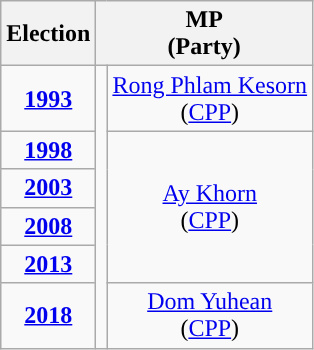<table class="wikitable" style="text-align:center">
<tr>
<th>Election</th>
<th colspan=2>MP<br>(Party)</th>
</tr>
<tr>
<td><strong><a href='#'>1993</a></strong></td>
<td rowspan=6; style="background-color: "></td>
<td rowspan=1><a href='#'>Rong Phlam Kesorn</a><br>(<a href='#'>CPP</a>)</td>
</tr>
<tr>
<td><strong><a href='#'>1998</a></strong></td>
<td rowspan=4><a href='#'>Ay Khorn</a><br>(<a href='#'>CPP</a>)</td>
</tr>
<tr>
<td><strong><a href='#'>2003</a></strong></td>
</tr>
<tr>
<td><strong><a href='#'>2008</a></strong></td>
</tr>
<tr>
<td><strong><a href='#'>2013</a></strong></td>
</tr>
<tr>
<td><strong><a href='#'>2018</a></strong></td>
<td rowspan=1><a href='#'>Dom Yuhean</a><br>(<a href='#'>CPP</a>)</td>
</tr>
</table>
